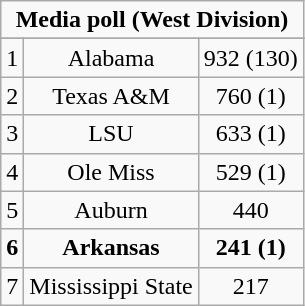<table class="wikitable" style="display: inline-table;">
<tr>
<td align="center" Colspan="3"><strong>Media poll (West Division)</strong></td>
</tr>
<tr align="center">
</tr>
<tr align="center">
<td>1</td>
<td>Alabama</td>
<td>932 (130)</td>
</tr>
<tr align="center">
<td>2</td>
<td>Texas A&M</td>
<td>760 (1)</td>
</tr>
<tr align="center">
<td>3</td>
<td>LSU</td>
<td>633 (1)</td>
</tr>
<tr align="center">
<td>4</td>
<td>Ole Miss</td>
<td>529 (1)</td>
</tr>
<tr align="center">
<td>5</td>
<td>Auburn</td>
<td>440</td>
</tr>
<tr align="center">
<td><strong>6</strong></td>
<td><strong>Arkansas</strong></td>
<td><strong>241 (1)</strong></td>
</tr>
<tr align="center">
<td>7</td>
<td>Mississippi State</td>
<td>217</td>
</tr>
</table>
